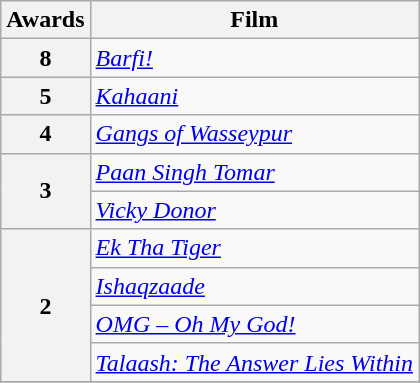<table class="wikitable" style="display:inline-table;">
<tr>
<th>Awards</th>
<th>Film</th>
</tr>
<tr>
<th>8</th>
<td><em><a href='#'>Barfi!</a></em></td>
</tr>
<tr>
<th>5</th>
<td><em><a href='#'>Kahaani</a></em></td>
</tr>
<tr>
<th>4</th>
<td><em><a href='#'>Gangs of Wasseypur</a></em></td>
</tr>
<tr>
<th rowspan="2">3</th>
<td><em><a href='#'>Paan Singh Tomar</a></em></td>
</tr>
<tr>
<td><em><a href='#'>Vicky Donor</a></em></td>
</tr>
<tr>
<th rowspan="4">2</th>
<td><em><a href='#'>Ek Tha Tiger</a></em></td>
</tr>
<tr>
<td><em><a href='#'>Ishaqzaade</a></em></td>
</tr>
<tr>
<td><em><a href='#'>OMG – Oh My God!</a></em></td>
</tr>
<tr>
<td><em><a href='#'>Talaash: The Answer Lies Within</a></em></td>
</tr>
<tr>
</tr>
</table>
